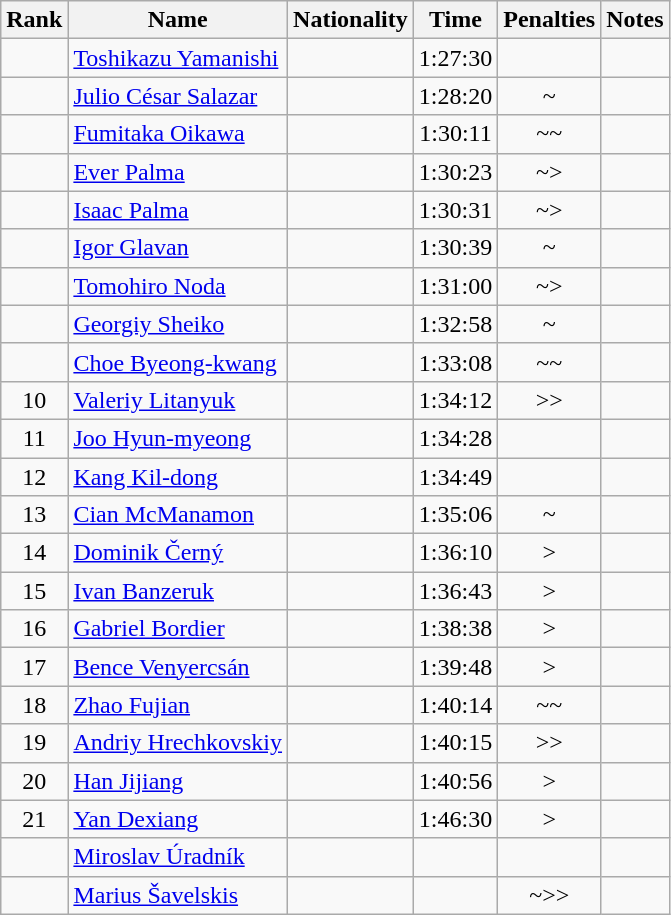<table class="wikitable sortable" style="text-align:center">
<tr>
<th>Rank</th>
<th>Name</th>
<th>Nationality</th>
<th>Time</th>
<th>Penalties</th>
<th>Notes</th>
</tr>
<tr>
<td></td>
<td align=left><a href='#'>Toshikazu Yamanishi</a></td>
<td align=left></td>
<td>1:27:30</td>
<td></td>
<td></td>
</tr>
<tr>
<td></td>
<td align=left><a href='#'>Julio César Salazar</a></td>
<td align=left></td>
<td>1:28:20</td>
<td>~</td>
<td></td>
</tr>
<tr>
<td></td>
<td align=left><a href='#'>Fumitaka Oikawa</a></td>
<td align=left></td>
<td>1:30:11</td>
<td>~~</td>
<td></td>
</tr>
<tr>
<td></td>
<td align=left><a href='#'>Ever Palma</a></td>
<td align=left></td>
<td>1:30:23</td>
<td>~></td>
<td></td>
</tr>
<tr>
<td></td>
<td align=left><a href='#'>Isaac Palma</a></td>
<td align=left></td>
<td>1:30:31</td>
<td>~></td>
<td></td>
</tr>
<tr>
<td></td>
<td align=left><a href='#'>Igor Glavan</a></td>
<td align=left></td>
<td>1:30:39</td>
<td>~</td>
<td></td>
</tr>
<tr>
<td></td>
<td align=left><a href='#'>Tomohiro Noda</a></td>
<td align=left></td>
<td>1:31:00</td>
<td>~></td>
<td></td>
</tr>
<tr>
<td></td>
<td align=left><a href='#'>Georgiy Sheiko</a></td>
<td align=left></td>
<td>1:32:58</td>
<td>~</td>
<td></td>
</tr>
<tr>
<td></td>
<td align=left><a href='#'>Choe Byeong-kwang</a></td>
<td align=left></td>
<td>1:33:08</td>
<td>~~</td>
<td></td>
</tr>
<tr>
<td>10</td>
<td align=left><a href='#'>Valeriy Litanyuk</a></td>
<td align=left></td>
<td>1:34:12</td>
<td>>></td>
<td></td>
</tr>
<tr>
<td>11</td>
<td align=left><a href='#'>Joo Hyun-myeong</a></td>
<td align=left></td>
<td>1:34:28</td>
<td></td>
<td></td>
</tr>
<tr>
<td>12</td>
<td align=left><a href='#'>Kang Kil-dong</a></td>
<td align=left></td>
<td>1:34:49</td>
<td></td>
<td></td>
</tr>
<tr>
<td>13</td>
<td align=left><a href='#'>Cian McManamon</a></td>
<td align=left></td>
<td>1:35:06</td>
<td>~</td>
<td></td>
</tr>
<tr>
<td>14</td>
<td align=left><a href='#'>Dominik Černý</a></td>
<td align=left></td>
<td>1:36:10</td>
<td>></td>
<td></td>
</tr>
<tr>
<td>15</td>
<td align=left><a href='#'>Ivan Banzeruk</a></td>
<td align=left></td>
<td>1:36:43</td>
<td>></td>
<td></td>
</tr>
<tr>
<td>16</td>
<td align=left><a href='#'>Gabriel Bordier</a></td>
<td align=left></td>
<td>1:38:38</td>
<td>></td>
<td></td>
</tr>
<tr>
<td>17</td>
<td align=left><a href='#'>Bence Venyercsán</a></td>
<td align=left></td>
<td>1:39:48</td>
<td>></td>
<td></td>
</tr>
<tr>
<td>18</td>
<td align=left><a href='#'>Zhao Fujian</a></td>
<td align=left></td>
<td>1:40:14</td>
<td>~~</td>
<td></td>
</tr>
<tr>
<td>19</td>
<td align=left><a href='#'>Andriy Hrechkovskiy</a></td>
<td align=left></td>
<td>1:40:15</td>
<td>>></td>
<td></td>
</tr>
<tr>
<td>20</td>
<td align=left><a href='#'>Han Jijiang</a></td>
<td align=left></td>
<td>1:40:56</td>
<td>></td>
<td></td>
</tr>
<tr>
<td>21</td>
<td align=left><a href='#'>Yan Dexiang</a></td>
<td align=left></td>
<td>1:46:30</td>
<td>></td>
<td></td>
</tr>
<tr>
<td></td>
<td align=left><a href='#'>Miroslav Úradník</a></td>
<td align=left></td>
<td></td>
<td></td>
<td></td>
</tr>
<tr>
<td></td>
<td align=left><a href='#'>Marius Šavelskis</a></td>
<td align=left></td>
<td></td>
<td>~>></td>
<td></td>
</tr>
</table>
